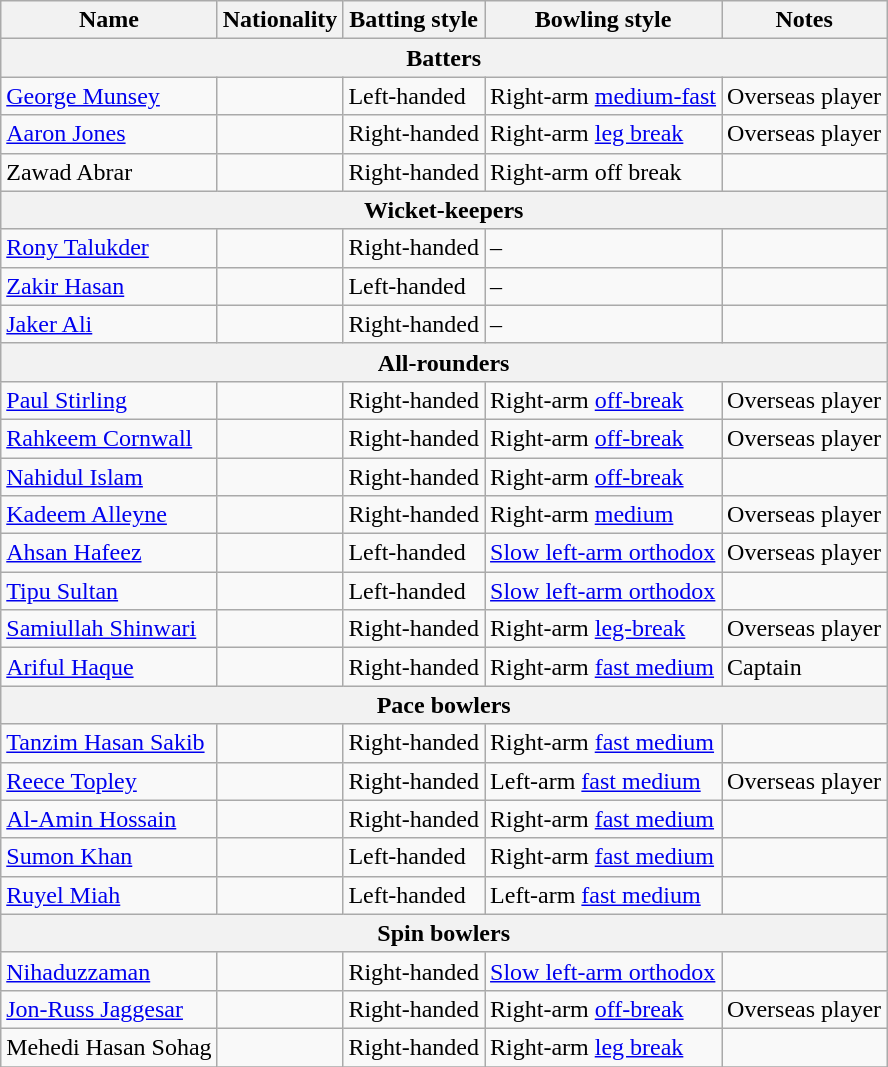<table class="wikitable">
<tr>
<th>Name</th>
<th>Nationality</th>
<th>Batting style</th>
<th>Bowling style</th>
<th>Notes</th>
</tr>
<tr>
<th colspan="5">Batters</th>
</tr>
<tr>
<td><a href='#'>George Munsey</a></td>
<td></td>
<td>Left-handed</td>
<td>Right-arm <a href='#'>medium-fast</a></td>
<td>Overseas player</td>
</tr>
<tr>
<td><a href='#'>Aaron Jones</a></td>
<td></td>
<td>Right-handed</td>
<td>Right-arm <a href='#'>leg break</a></td>
<td>Overseas player</td>
</tr>
<tr>
<td>Zawad Abrar</td>
<td></td>
<td>Right-handed</td>
<td>Right-arm off break</td>
<td></td>
</tr>
<tr>
<th colspan="5">Wicket-keepers</th>
</tr>
<tr>
<td><a href='#'>Rony Talukder</a></td>
<td></td>
<td>Right-handed</td>
<td>–</td>
</tr>
<tr>
<td><a href='#'>Zakir Hasan</a></td>
<td></td>
<td>Left-handed</td>
<td>–</td>
<td></td>
</tr>
<tr>
<td><a href='#'>Jaker Ali</a></td>
<td></td>
<td>Right-handed</td>
<td>–</td>
<td></td>
</tr>
<tr>
<th colspan="5">All-rounders</th>
</tr>
<tr>
<td><a href='#'>Paul Stirling</a></td>
<td></td>
<td>Right-handed</td>
<td>Right-arm <a href='#'>off-break</a></td>
<td>Overseas player</td>
</tr>
<tr>
<td><a href='#'>Rahkeem Cornwall</a></td>
<td></td>
<td>Right-handed</td>
<td>Right-arm <a href='#'>off-break</a></td>
<td>Overseas player</td>
</tr>
<tr>
<td><a href='#'>Nahidul Islam</a></td>
<td></td>
<td>Right-handed</td>
<td>Right-arm <a href='#'>off-break</a></td>
<td></td>
</tr>
<tr>
<td><a href='#'>Kadeem Alleyne</a></td>
<td></td>
<td>Right-handed</td>
<td>Right-arm <a href='#'>medium</a></td>
<td>Overseas player</td>
</tr>
<tr>
<td><a href='#'>Ahsan Hafeez</a></td>
<td></td>
<td>Left-handed</td>
<td><a href='#'>Slow left-arm orthodox</a></td>
<td>Overseas player</td>
</tr>
<tr>
<td><a href='#'>Tipu Sultan</a></td>
<td></td>
<td>Left-handed</td>
<td><a href='#'>Slow left-arm orthodox</a></td>
<td></td>
</tr>
<tr>
<td><a href='#'>Samiullah Shinwari</a></td>
<td></td>
<td>Right-handed</td>
<td>Right-arm <a href='#'>leg-break</a></td>
<td>Overseas player</td>
</tr>
<tr>
<td><a href='#'>Ariful Haque</a></td>
<td></td>
<td>Right-handed</td>
<td>Right-arm <a href='#'>fast medium</a></td>
<td>Captain</td>
</tr>
<tr>
<th colspan="5">Pace bowlers</th>
</tr>
<tr>
<td><a href='#'>Tanzim Hasan Sakib</a></td>
<td></td>
<td>Right-handed</td>
<td>Right-arm <a href='#'>fast medium</a></td>
<td></td>
</tr>
<tr>
<td><a href='#'>Reece Topley</a></td>
<td></td>
<td>Right-handed</td>
<td>Left-arm <a href='#'>fast medium</a></td>
<td>Overseas player</td>
</tr>
<tr>
<td><a href='#'>Al-Amin Hossain</a></td>
<td></td>
<td>Right-handed</td>
<td>Right-arm <a href='#'>fast medium</a></td>
<td></td>
</tr>
<tr>
<td><a href='#'>Sumon Khan</a></td>
<td></td>
<td>Left-handed</td>
<td>Right-arm <a href='#'>fast medium</a></td>
<td></td>
</tr>
<tr>
<td><a href='#'>Ruyel Miah</a></td>
<td></td>
<td>Left-handed</td>
<td>Left-arm <a href='#'>fast medium</a></td>
<td></td>
</tr>
<tr>
<th colspan="5">Spin bowlers</th>
</tr>
<tr>
<td><a href='#'>Nihaduzzaman</a></td>
<td></td>
<td>Right-handed</td>
<td><a href='#'>Slow left-arm orthodox</a></td>
<td></td>
</tr>
<tr>
<td><a href='#'>Jon-Russ Jaggesar</a></td>
<td></td>
<td>Right-handed</td>
<td>Right-arm <a href='#'>off-break</a></td>
<td>Overseas player</td>
</tr>
<tr>
<td>Mehedi Hasan Sohag</td>
<td></td>
<td>Right-handed</td>
<td>Right-arm <a href='#'>leg break</a></td>
<td></td>
</tr>
<tr>
</tr>
</table>
